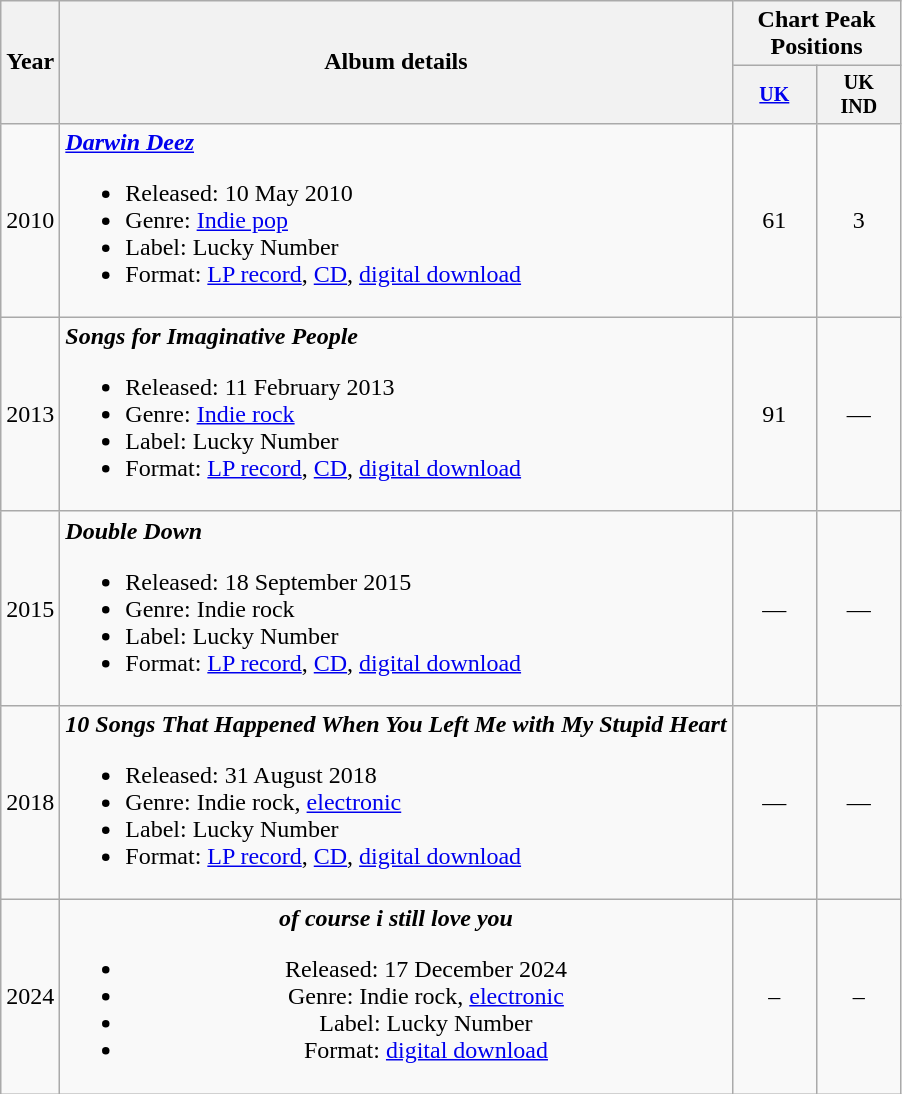<table class=wikitable style=text-align:center;>
<tr>
<th rowspan=2>Year</th>
<th rowspan=2>Album details</th>
<th colspan=2>Chart Peak Positions</th>
</tr>
<tr style=font-size:smaller;>
<th width=50><a href='#'>UK</a><br></th>
<th width=50>UK<br>IND</th>
</tr>
<tr>
<td>2010</td>
<td align=left><strong><em><a href='#'>Darwin Deez</a></em></strong><br><ul><li>Released: 10 May 2010</li><li>Genre: <a href='#'>Indie pop</a></li><li>Label: Lucky Number</li><li>Format: <a href='#'>LP record</a>, <a href='#'>CD</a>, <a href='#'>digital download</a></li></ul></td>
<td style="text-align:center;">61</td>
<td style="text-align:center;">3</td>
</tr>
<tr>
<td>2013</td>
<td align=left><strong><em>Songs for Imaginative People</em></strong><br><ul><li>Released: 11 February 2013</li><li>Genre: <a href='#'>Indie rock</a></li><li>Label: Lucky Number</li><li>Format: <a href='#'>LP record</a>, <a href='#'>CD</a>, <a href='#'>digital download</a></li></ul></td>
<td style="text-align:center;">91</td>
<td style="text-align:center;">—</td>
</tr>
<tr>
<td>2015</td>
<td align=left><strong><em>Double Down</em></strong><br><ul><li>Released: 18 September 2015</li><li>Genre: Indie rock</li><li>Label: Lucky Number</li><li>Format: <a href='#'>LP record</a>, <a href='#'>CD</a>, <a href='#'>digital download</a></li></ul></td>
<td style="text-align:center;">—</td>
<td style="text-align:center;">—</td>
</tr>
<tr>
<td>2018</td>
<td align=left><strong><em>10 Songs That Happened When You Left Me with My Stupid Heart</em></strong><br><ul><li>Released: 31 August 2018</li><li>Genre: Indie rock, <a href='#'>electronic</a></li><li>Label: Lucky Number</li><li>Format: <a href='#'>LP record</a>, <a href='#'>CD</a>, <a href='#'>digital download</a></li></ul></td>
<td>—</td>
<td>—</td>
</tr>
<tr>
<td>2024</td>
<td><strong><em>of course i still love you</em></strong><br><ul><li>Released: 17 December 2024</li><li>Genre: Indie rock, <a href='#'>electronic</a></li><li>Label: Lucky Number</li><li>Format: <a href='#'>digital download</a></li></ul></td>
<td>–</td>
<td>–</td>
</tr>
</table>
